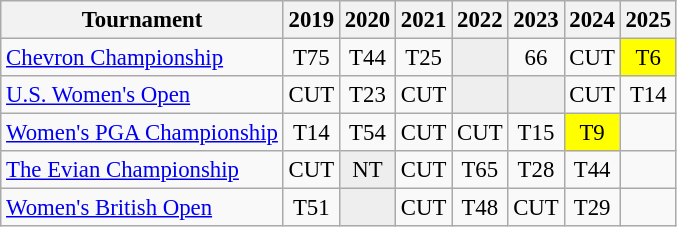<table class="wikitable" style="font-size:95%;text-align:center;">
<tr>
<th>Tournament</th>
<th>2019</th>
<th>2020</th>
<th>2021</th>
<th>2022</th>
<th>2023</th>
<th>2024</th>
<th>2025</th>
</tr>
<tr>
<td align=left><a href='#'>Chevron Championship</a></td>
<td>T75</td>
<td>T44</td>
<td>T25</td>
<td style="background:#eeeeee;"></td>
<td>66</td>
<td>CUT</td>
<td style="background:yellow;">T6</td>
</tr>
<tr>
<td align=left><a href='#'>U.S. Women's Open</a></td>
<td>CUT</td>
<td>T23</td>
<td>CUT</td>
<td style="background:#eeeeee;"></td>
<td style="background:#eeeeee;"></td>
<td>CUT</td>
<td>T14</td>
</tr>
<tr>
<td align=left><a href='#'>Women's PGA Championship</a></td>
<td>T14</td>
<td>T54</td>
<td>CUT</td>
<td>CUT</td>
<td>T15</td>
<td style="background:yellow;">T9</td>
<td></td>
</tr>
<tr>
<td align=left><a href='#'>The Evian Championship</a></td>
<td>CUT</td>
<td style="background:#eeeeee;">NT</td>
<td>CUT</td>
<td>T65</td>
<td>T28</td>
<td>T44</td>
<td></td>
</tr>
<tr>
<td align=left><a href='#'>Women's British Open</a></td>
<td>T51</td>
<td style="background:#eeeeee;"></td>
<td>CUT</td>
<td>T48</td>
<td>CUT</td>
<td>T29</td>
<td></td>
</tr>
</table>
